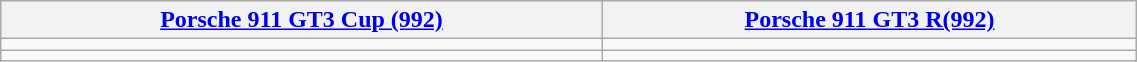<table class="wikitable" width=60%>
<tr>
<th><a href='#'>Porsche 911 GT3 Cup (992)</a></th>
<th><a href='#'>Porsche 911 GT3 R(992)</a></th>
</tr>
<tr>
<td></td>
<td></td>
</tr>
<tr>
<td></td>
<td></td>
</tr>
</table>
